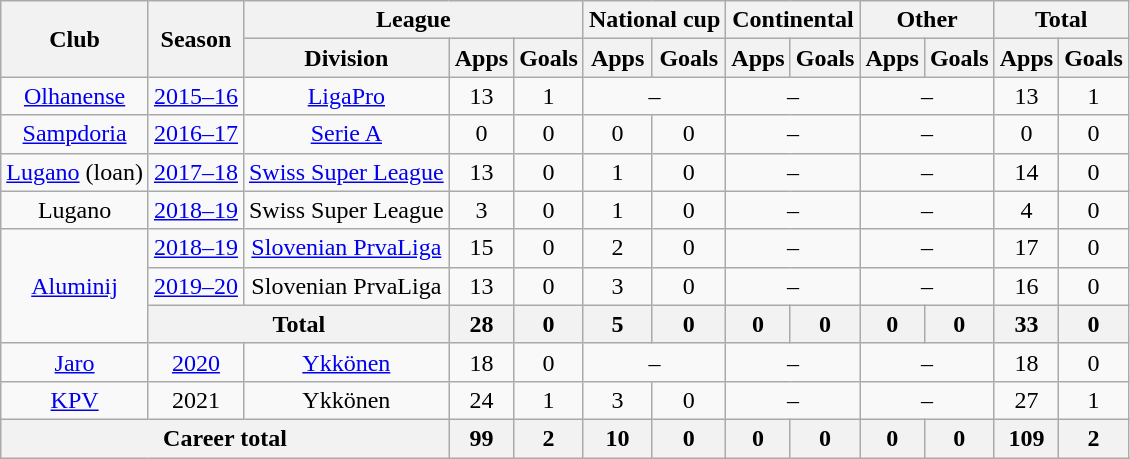<table class="wikitable" style="text-align:center">
<tr>
<th rowspan="2">Club</th>
<th rowspan="2">Season</th>
<th colspan="3">League</th>
<th colspan="2">National cup</th>
<th colspan="2">Continental</th>
<th colspan="2">Other</th>
<th colspan="2">Total</th>
</tr>
<tr>
<th>Division</th>
<th>Apps</th>
<th>Goals</th>
<th>Apps</th>
<th>Goals</th>
<th>Apps</th>
<th>Goals</th>
<th>Apps</th>
<th>Goals</th>
<th>Apps</th>
<th>Goals</th>
</tr>
<tr>
<td rowspan="1"><a href='#'>Olhanense</a></td>
<td><a href='#'>2015–16</a></td>
<td><a href='#'>LigaPro</a></td>
<td>13</td>
<td>1</td>
<td colspan=2>–</td>
<td colspan=2>–</td>
<td colspan=2>–</td>
<td>13</td>
<td>1</td>
</tr>
<tr>
<td><a href='#'>Sampdoria</a></td>
<td><a href='#'>2016–17</a></td>
<td><a href='#'>Serie A</a></td>
<td>0</td>
<td>0</td>
<td>0</td>
<td>0</td>
<td colspan=2>–</td>
<td colspan=2>–</td>
<td>0</td>
<td>0</td>
</tr>
<tr>
<td><a href='#'>Lugano</a> (loan)</td>
<td><a href='#'>2017–18</a></td>
<td><a href='#'>Swiss Super League</a></td>
<td>13</td>
<td>0</td>
<td>1</td>
<td>0</td>
<td colspan=2>–</td>
<td colspan=2>–</td>
<td>14</td>
<td>0</td>
</tr>
<tr>
<td>Lugano</td>
<td><a href='#'>2018–19</a></td>
<td>Swiss Super League</td>
<td>3</td>
<td>0</td>
<td>1</td>
<td>0</td>
<td colspan=2>–</td>
<td colspan=2>–</td>
<td>4</td>
<td>0</td>
</tr>
<tr>
<td rowspan=3><a href='#'>Aluminij</a></td>
<td><a href='#'>2018–19</a></td>
<td><a href='#'>Slovenian PrvaLiga</a></td>
<td>15</td>
<td>0</td>
<td>2</td>
<td>0</td>
<td colspan=2>–</td>
<td colspan=2>–</td>
<td>17</td>
<td>0</td>
</tr>
<tr>
<td><a href='#'>2019–20</a></td>
<td>Slovenian PrvaLiga</td>
<td>13</td>
<td>0</td>
<td>3</td>
<td>0</td>
<td colspan=2>–</td>
<td colspan=2>–</td>
<td>16</td>
<td>0</td>
</tr>
<tr>
<th colspan="2">Total</th>
<th>28</th>
<th>0</th>
<th>5</th>
<th>0</th>
<th>0</th>
<th>0</th>
<th>0</th>
<th>0</th>
<th>33</th>
<th>0</th>
</tr>
<tr>
<td><a href='#'>Jaro</a></td>
<td><a href='#'>2020</a></td>
<td><a href='#'>Ykkönen</a></td>
<td>18</td>
<td>0</td>
<td colspan=2>–</td>
<td colspan=2>–</td>
<td colspan=2>–</td>
<td>18</td>
<td>0</td>
</tr>
<tr>
<td><a href='#'>KPV</a></td>
<td>2021</td>
<td>Ykkönen</td>
<td>24</td>
<td>1</td>
<td>3</td>
<td>0</td>
<td colspan=2>–</td>
<td colspan=2>–</td>
<td>27</td>
<td>1</td>
</tr>
<tr>
<th colspan="3">Career total</th>
<th>99</th>
<th>2</th>
<th>10</th>
<th>0</th>
<th>0</th>
<th>0</th>
<th>0</th>
<th>0</th>
<th>109</th>
<th>2</th>
</tr>
</table>
